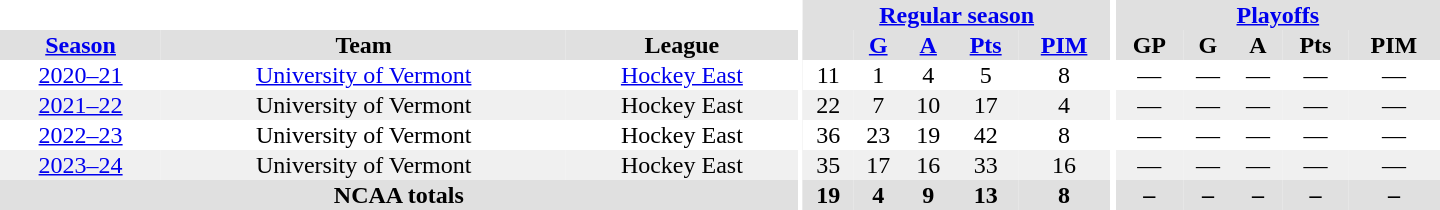<table border="0" cellpadding="1" cellspacing="0" style="text-align:center; width:60em">
<tr bgcolor="#e0e0e0">
<th colspan="3" bgcolor="#ffffff"></th>
<th rowspan="97" bgcolor="#ffffff"></th>
<th colspan="5"><a href='#'>Regular season</a></th>
<th rowspan="97" bgcolor="#ffffff"></th>
<th colspan="5"><a href='#'>Playoffs</a></th>
</tr>
<tr bgcolor="#e0e0e0">
<th><a href='#'>Season</a></th>
<th>Team</th>
<th>League</th>
<th></th>
<th><a href='#'>G</a></th>
<th><a href='#'>A</a></th>
<th><a href='#'>Pts</a></th>
<th><a href='#'>PIM</a></th>
<th>GP</th>
<th>G</th>
<th>A</th>
<th>Pts</th>
<th>PIM</th>
</tr>
<tr>
<td><a href='#'>2020–21</a></td>
<td><a href='#'>University of Vermont</a></td>
<td><a href='#'>Hockey East</a></td>
<td>11</td>
<td>1</td>
<td>4</td>
<td>5</td>
<td>8</td>
<td>—</td>
<td>—</td>
<td>—</td>
<td>—</td>
<td>—</td>
</tr>
<tr bgcolor="#f0f0f0">
<td><a href='#'>2021–22</a></td>
<td>University of Vermont</td>
<td>Hockey East</td>
<td>22</td>
<td>7</td>
<td>10</td>
<td>17</td>
<td>4</td>
<td>—</td>
<td>—</td>
<td>—</td>
<td>—</td>
<td>—</td>
</tr>
<tr>
<td><a href='#'>2022–23</a></td>
<td>University of Vermont</td>
<td>Hockey East</td>
<td>36</td>
<td>23</td>
<td>19</td>
<td>42</td>
<td>8</td>
<td>—</td>
<td>—</td>
<td>—</td>
<td>—</td>
<td>—</td>
</tr>
<tr bgcolor="#f0f0f0">
<td><a href='#'>2023–24</a></td>
<td>University of Vermont</td>
<td>Hockey East</td>
<td>35</td>
<td>17</td>
<td>16</td>
<td>33</td>
<td>16</td>
<td>—</td>
<td>—</td>
<td>—</td>
<td>—</td>
<td>—<br></td>
</tr>
<tr bgcolor="#e0e0e0">
<th colspan="3">NCAA totals</th>
<th>19</th>
<th>4</th>
<th>9</th>
<th>13</th>
<th>8</th>
<th>–</th>
<th>–</th>
<th>–</th>
<th>–</th>
<th>–</th>
</tr>
</table>
